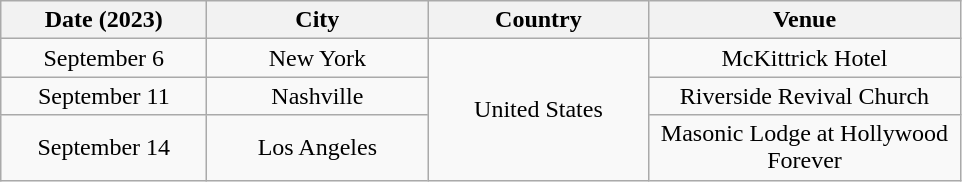<table class="wikitable" style="text-align:center;">
<tr>
<th width="130">Date (2023)</th>
<th width="140">City</th>
<th width="140">Country</th>
<th width="200">Venue</th>
</tr>
<tr>
<td>September 6</td>
<td>New York</td>
<td rowspan="3">United States</td>
<td>McKittrick Hotel</td>
</tr>
<tr>
<td>September 11</td>
<td>Nashville</td>
<td>Riverside Revival Church</td>
</tr>
<tr>
<td>September 14</td>
<td>Los Angeles</td>
<td>Masonic Lodge at Hollywood Forever</td>
</tr>
</table>
